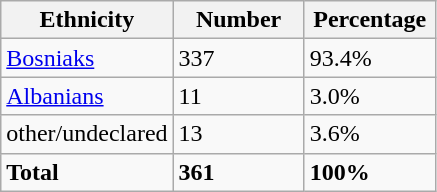<table class="wikitable">
<tr>
<th width="100px">Ethnicity</th>
<th width="80px">Number</th>
<th width="80px">Percentage</th>
</tr>
<tr>
<td><a href='#'>Bosniaks</a></td>
<td>337</td>
<td>93.4%</td>
</tr>
<tr>
<td><a href='#'>Albanians</a></td>
<td>11</td>
<td>3.0%</td>
</tr>
<tr>
<td>other/undeclared</td>
<td>13</td>
<td>3.6%</td>
</tr>
<tr>
<td><strong>Total</strong></td>
<td><strong>361</strong></td>
<td><strong>100%</strong></td>
</tr>
</table>
